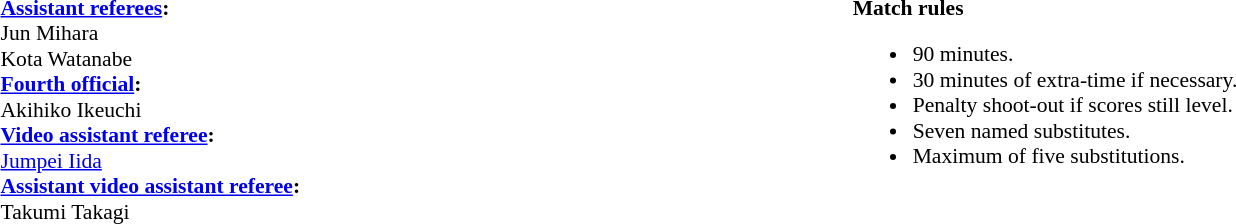<table width=100% style="font-size: 90%">
<tr>
<td><br><strong><a href='#'>Assistant referees</a>:</strong>
<br>Jun Mihara
<br>Kota Watanabe
<br><strong><a href='#'>Fourth official</a>:</strong>
<br>Akihiko Ikeuchi
<br><strong><a href='#'>Video assistant referee</a>:</strong>
<br><a href='#'>Jumpei Iida</a>
<br><strong><a href='#'>Assistant video assistant referee</a>:</strong>
<br>Takumi Takagi</td>
<td width=55% valign=top><br><strong>Match rules</strong><ul><li>90 minutes.</li><li>30 minutes of extra-time if necessary.</li><li>Penalty shoot-out if scores still level.</li><li>Seven named substitutes.</li><li>Maximum of five substitutions.</li></ul></td>
</tr>
</table>
